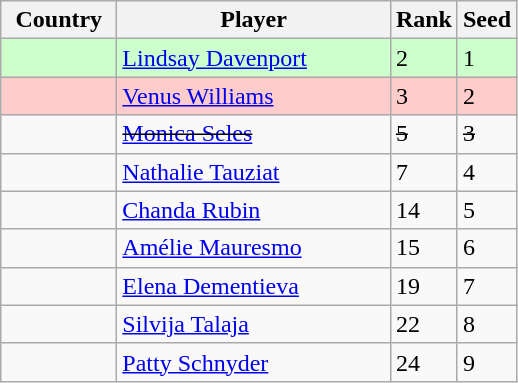<table class="sortable wikitable">
<tr>
<th width="70">Country</th>
<th width="175">Player</th>
<th>Rank</th>
<th>Seed</th>
</tr>
<tr style="background:#cfc;">
<td></td>
<td><a href='#'>Lindsay Davenport</a></td>
<td>2</td>
<td>1</td>
</tr>
<tr style="background:#fcc;">
<td></td>
<td><a href='#'>Venus Williams</a></td>
<td>3</td>
<td>2</td>
</tr>
<tr>
<td><s></s></td>
<td><s><a href='#'>Monica Seles</a></s></td>
<td><s>5</s></td>
<td><s>3</s></td>
</tr>
<tr>
<td></td>
<td><a href='#'>Nathalie Tauziat</a></td>
<td>7</td>
<td>4</td>
</tr>
<tr>
<td></td>
<td><a href='#'>Chanda Rubin</a></td>
<td>14</td>
<td>5</td>
</tr>
<tr>
<td></td>
<td><a href='#'>Amélie Mauresmo</a></td>
<td>15</td>
<td>6</td>
</tr>
<tr>
<td></td>
<td><a href='#'>Elena Dementieva</a></td>
<td>19</td>
<td>7</td>
</tr>
<tr>
<td></td>
<td><a href='#'>Silvija Talaja</a></td>
<td>22</td>
<td>8</td>
</tr>
<tr>
<td></td>
<td><a href='#'>Patty Schnyder</a></td>
<td>24</td>
<td>9</td>
</tr>
</table>
